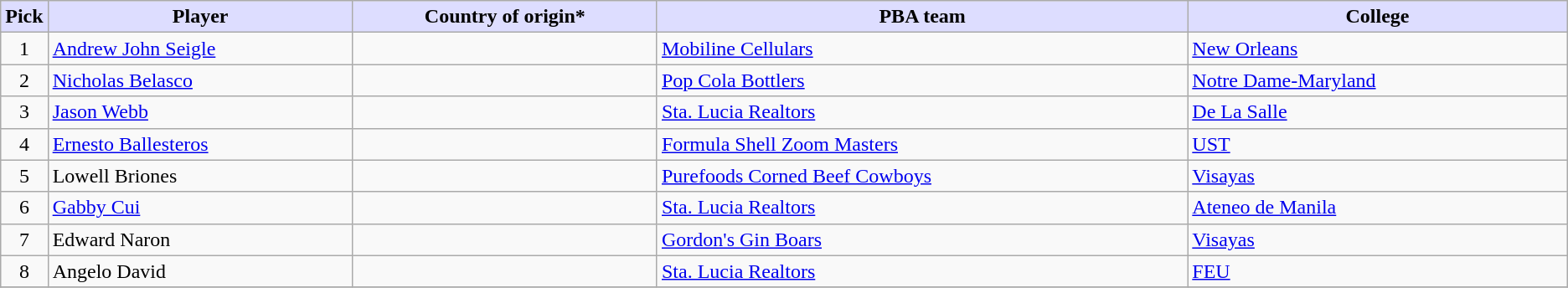<table class="wikitable">
<tr>
<th style="background:#DDDDFF;">Pick</th>
<th style="background:#DDDDFF;" width="20%">Player</th>
<th style="background:#DDDDFF;" width="20%">Country of origin*</th>
<th style="background:#DDDDFF;" width="35%">PBA team</th>
<th style="background:#DDDDFF;" width="25%">College</th>
</tr>
<tr>
<td align=center>1</td>
<td><a href='#'>Andrew John Seigle</a></td>
<td></td>
<td><a href='#'>Mobiline Cellulars</a></td>
<td><a href='#'>New Orleans</a></td>
</tr>
<tr>
<td align=center>2</td>
<td><a href='#'>Nicholas Belasco</a></td>
<td></td>
<td><a href='#'>Pop Cola Bottlers</a></td>
<td><a href='#'>Notre Dame-Maryland</a></td>
</tr>
<tr>
<td align=center>3</td>
<td><a href='#'>Jason Webb</a></td>
<td></td>
<td><a href='#'>Sta. Lucia Realtors</a></td>
<td><a href='#'>De La Salle</a></td>
</tr>
<tr>
<td align=center>4</td>
<td><a href='#'>Ernesto Ballesteros</a></td>
<td></td>
<td><a href='#'>Formula Shell Zoom Masters</a></td>
<td><a href='#'>UST</a></td>
</tr>
<tr>
<td align=center>5</td>
<td>Lowell Briones</td>
<td></td>
<td><a href='#'>Purefoods Corned Beef Cowboys</a></td>
<td><a href='#'>Visayas</a></td>
</tr>
<tr>
<td align=center>6</td>
<td><a href='#'>Gabby Cui</a></td>
<td></td>
<td><a href='#'>Sta. Lucia Realtors</a></td>
<td><a href='#'>Ateneo de Manila</a></td>
</tr>
<tr>
<td align=center>7</td>
<td>Edward Naron</td>
<td></td>
<td><a href='#'>Gordon's Gin Boars</a></td>
<td><a href='#'>Visayas</a></td>
</tr>
<tr>
<td align=center>8</td>
<td>Angelo David</td>
<td></td>
<td><a href='#'>Sta. Lucia Realtors</a></td>
<td><a href='#'>FEU</a></td>
</tr>
<tr>
</tr>
</table>
